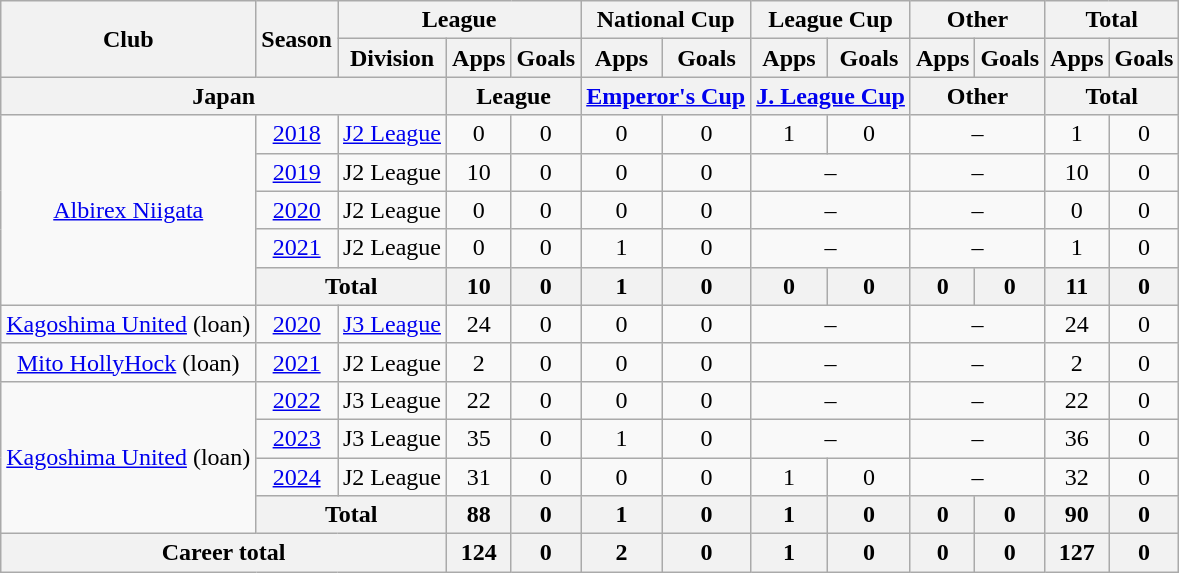<table class="wikitable" style="text-align:center">
<tr>
<th rowspan=2>Club</th>
<th rowspan=2>Season</th>
<th colspan=3>League</th>
<th colspan=2>National Cup</th>
<th colspan=2>League Cup</th>
<th colspan=2>Other</th>
<th colspan=2>Total</th>
</tr>
<tr>
<th>Division</th>
<th>Apps</th>
<th>Goals</th>
<th>Apps</th>
<th>Goals</th>
<th>Apps</th>
<th>Goals</th>
<th>Apps</th>
<th>Goals</th>
<th>Apps</th>
<th>Goals</th>
</tr>
<tr>
<th colspan=3>Japan</th>
<th colspan=2>League</th>
<th colspan=2><a href='#'>Emperor's Cup</a></th>
<th colspan=2><a href='#'>J. League Cup</a></th>
<th colspan=2>Other</th>
<th colspan=2>Total</th>
</tr>
<tr>
<td rowspan="5"><a href='#'>Albirex Niigata</a></td>
<td><a href='#'>2018</a></td>
<td><a href='#'>J2 League</a></td>
<td>0</td>
<td>0</td>
<td>0</td>
<td>0</td>
<td>1</td>
<td>0</td>
<td colspan="2">–</td>
<td>1</td>
<td>0</td>
</tr>
<tr>
<td><a href='#'>2019</a></td>
<td>J2 League</td>
<td>10</td>
<td>0</td>
<td>0</td>
<td>0</td>
<td colspan="2">–</td>
<td colspan="2">–</td>
<td>10</td>
<td>0</td>
</tr>
<tr>
<td><a href='#'>2020</a></td>
<td>J2 League</td>
<td>0</td>
<td>0</td>
<td>0</td>
<td>0</td>
<td colspan="2">–</td>
<td colspan="2">–</td>
<td>0</td>
<td>0</td>
</tr>
<tr>
<td><a href='#'>2021</a></td>
<td>J2 League</td>
<td>0</td>
<td>0</td>
<td>1</td>
<td>0</td>
<td colspan="2">–</td>
<td colspan="2">–</td>
<td>1</td>
<td>0</td>
</tr>
<tr>
<th colspan="2">Total</th>
<th>10</th>
<th>0</th>
<th>1</th>
<th>0</th>
<th>0</th>
<th>0</th>
<th>0</th>
<th>0</th>
<th>11</th>
<th>0</th>
</tr>
<tr>
<td><a href='#'>Kagoshima United</a> (loan)</td>
<td><a href='#'>2020</a></td>
<td><a href='#'>J3 League</a></td>
<td>24</td>
<td>0</td>
<td>0</td>
<td>0</td>
<td colspan="2">–</td>
<td colspan="2">–</td>
<td>24</td>
<td>0</td>
</tr>
<tr>
<td><a href='#'>Mito HollyHock</a> (loan)</td>
<td><a href='#'>2021</a></td>
<td>J2 League</td>
<td>2</td>
<td>0</td>
<td>0</td>
<td>0</td>
<td colspan="2">–</td>
<td colspan="2">–</td>
<td>2</td>
<td>0</td>
</tr>
<tr>
<td rowspan="4"><a href='#'>Kagoshima United</a> (loan)</td>
<td><a href='#'>2022</a></td>
<td>J3 League</td>
<td>22</td>
<td>0</td>
<td>0</td>
<td>0</td>
<td colspan="2">–</td>
<td colspan="2">–</td>
<td>22</td>
<td>0</td>
</tr>
<tr>
<td><a href='#'>2023</a></td>
<td>J3 League</td>
<td>35</td>
<td>0</td>
<td>1</td>
<td>0</td>
<td colspan="2">–</td>
<td colspan="2">–</td>
<td>36</td>
<td>0</td>
</tr>
<tr>
<td><a href='#'>2024</a></td>
<td>J2 League</td>
<td>31</td>
<td>0</td>
<td>0</td>
<td>0</td>
<td>1</td>
<td>0</td>
<td colspan="2">–</td>
<td>32</td>
<td>0</td>
</tr>
<tr>
<th colspan="2">Total</th>
<th>88</th>
<th>0</th>
<th>1</th>
<th>0</th>
<th>1</th>
<th>0</th>
<th>0</th>
<th>0</th>
<th>90</th>
<th>0</th>
</tr>
<tr>
<th colspan=3>Career total</th>
<th>124</th>
<th>0</th>
<th>2</th>
<th>0</th>
<th>1</th>
<th>0</th>
<th>0</th>
<th>0</th>
<th>127</th>
<th>0</th>
</tr>
</table>
